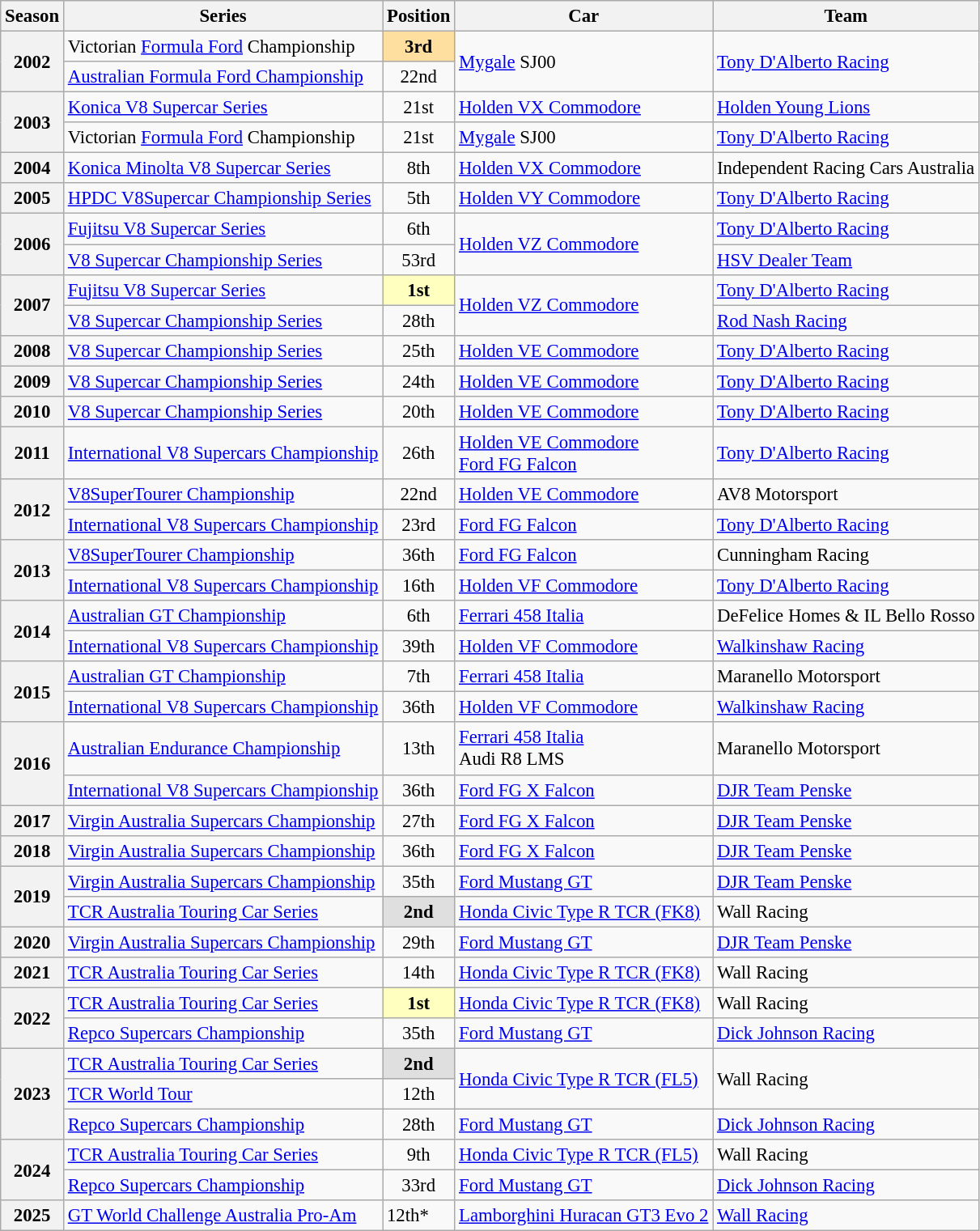<table class="wikitable" style="font-size: 95%;">
<tr>
<th>Season</th>
<th>Series</th>
<th>Position</th>
<th>Car</th>
<th>Team</th>
</tr>
<tr>
<th rowspan=2>2002</th>
<td>Victorian <a href='#'>Formula Ford</a> Championship</td>
<td align="center" style="background: #ffdf9f"><strong>3rd</strong></td>
<td rowspan=2><a href='#'>Mygale</a> SJ00</td>
<td rowspan=2><a href='#'>Tony D'Alberto Racing</a></td>
</tr>
<tr>
<td><a href='#'>Australian Formula Ford Championship</a></td>
<td align="center">22nd</td>
</tr>
<tr>
<th rowspan=2>2003</th>
<td><a href='#'>Konica V8 Supercar Series</a></td>
<td align="center">21st</td>
<td><a href='#'>Holden VX Commodore</a></td>
<td><a href='#'>Holden Young Lions</a></td>
</tr>
<tr>
<td>Victorian <a href='#'>Formula Ford</a> Championship</td>
<td align="center">21st</td>
<td><a href='#'>Mygale</a> SJ00</td>
<td><a href='#'>Tony D'Alberto Racing</a></td>
</tr>
<tr>
<th>2004</th>
<td><a href='#'>Konica Minolta V8 Supercar Series</a></td>
<td align="center">8th</td>
<td><a href='#'>Holden VX Commodore</a></td>
<td>Independent Racing Cars Australia</td>
</tr>
<tr>
<th>2005</th>
<td><a href='#'>HPDC V8Supercar Championship Series</a></td>
<td align="center">5th</td>
<td><a href='#'>Holden VY Commodore</a></td>
<td><a href='#'>Tony D'Alberto Racing</a></td>
</tr>
<tr>
<th rowspan=2>2006</th>
<td><a href='#'>Fujitsu V8 Supercar Series</a></td>
<td align="center">6th</td>
<td rowspan=2><a href='#'>Holden VZ Commodore</a></td>
<td><a href='#'>Tony D'Alberto Racing</a></td>
</tr>
<tr>
<td><a href='#'>V8 Supercar Championship Series</a></td>
<td align="center">53rd</td>
<td><a href='#'>HSV Dealer Team</a></td>
</tr>
<tr>
<th rowspan=2>2007</th>
<td><a href='#'>Fujitsu V8 Supercar Series</a></td>
<td align="center" style="background: #ffffbf"><strong>1st</strong></td>
<td rowspan=2><a href='#'>Holden VZ Commodore</a></td>
<td><a href='#'>Tony D'Alberto Racing</a></td>
</tr>
<tr>
<td><a href='#'>V8 Supercar Championship Series</a></td>
<td align="center">28th</td>
<td><a href='#'>Rod Nash Racing</a></td>
</tr>
<tr>
<th>2008</th>
<td><a href='#'>V8 Supercar Championship Series</a></td>
<td align="center">25th</td>
<td><a href='#'>Holden VE Commodore</a></td>
<td><a href='#'>Tony D'Alberto Racing</a></td>
</tr>
<tr>
<th>2009</th>
<td><a href='#'>V8 Supercar Championship Series</a></td>
<td align="center">24th</td>
<td><a href='#'>Holden VE Commodore</a></td>
<td><a href='#'>Tony D'Alberto Racing</a></td>
</tr>
<tr>
<th>2010</th>
<td><a href='#'>V8 Supercar Championship Series</a></td>
<td align="center">20th</td>
<td><a href='#'>Holden VE Commodore</a></td>
<td><a href='#'>Tony D'Alberto Racing</a></td>
</tr>
<tr>
<th>2011</th>
<td><a href='#'>International V8 Supercars Championship</a></td>
<td align="center">26th</td>
<td><a href='#'>Holden VE Commodore</a><br><a href='#'>Ford FG Falcon</a></td>
<td><a href='#'>Tony D'Alberto Racing</a></td>
</tr>
<tr>
<th rowspan=2>2012</th>
<td><a href='#'>V8SuperTourer Championship</a></td>
<td align="center">22nd</td>
<td><a href='#'>Holden VE Commodore</a></td>
<td>AV8 Motorsport</td>
</tr>
<tr>
<td><a href='#'>International V8 Supercars Championship</a></td>
<td align="center">23rd</td>
<td><a href='#'>Ford FG Falcon</a></td>
<td><a href='#'>Tony D'Alberto Racing</a></td>
</tr>
<tr>
<th rowspan=2>2013</th>
<td><a href='#'>V8SuperTourer Championship</a></td>
<td align="center">36th</td>
<td><a href='#'>Ford FG Falcon</a></td>
<td>Cunningham Racing</td>
</tr>
<tr>
<td><a href='#'>International V8 Supercars Championship</a></td>
<td align="center">16th</td>
<td><a href='#'>Holden VF Commodore</a></td>
<td><a href='#'>Tony D'Alberto Racing</a></td>
</tr>
<tr>
<th rowspan=2>2014</th>
<td><a href='#'>Australian GT Championship</a></td>
<td align="center">6th</td>
<td><a href='#'>Ferrari 458 Italia</a></td>
<td>DeFelice Homes & IL Bello Rosso</td>
</tr>
<tr>
<td><a href='#'>International V8 Supercars Championship</a></td>
<td align="center">39th</td>
<td><a href='#'>Holden VF Commodore</a></td>
<td><a href='#'>Walkinshaw Racing</a></td>
</tr>
<tr>
<th rowspan=2>2015</th>
<td><a href='#'>Australian GT Championship</a></td>
<td align="center">7th</td>
<td><a href='#'>Ferrari 458 Italia</a></td>
<td>Maranello Motorsport</td>
</tr>
<tr>
<td><a href='#'>International V8 Supercars Championship</a></td>
<td align="center">36th</td>
<td><a href='#'>Holden VF Commodore</a></td>
<td><a href='#'>Walkinshaw Racing</a></td>
</tr>
<tr>
<th rowspan=2>2016</th>
<td><a href='#'>Australian Endurance Championship</a></td>
<td align="center">13th</td>
<td><a href='#'>Ferrari 458 Italia</a><br>Audi R8 LMS</td>
<td>Maranello Motorsport</td>
</tr>
<tr>
<td><a href='#'>International V8 Supercars Championship</a></td>
<td align="center">36th</td>
<td><a href='#'>Ford FG X Falcon</a></td>
<td><a href='#'>DJR Team Penske</a></td>
</tr>
<tr>
<th>2017</th>
<td><a href='#'>Virgin Australia Supercars Championship</a></td>
<td align="center">27th</td>
<td><a href='#'>Ford FG X Falcon</a></td>
<td><a href='#'>DJR Team Penske</a></td>
</tr>
<tr>
<th>2018</th>
<td><a href='#'>Virgin Australia Supercars Championship</a></td>
<td align="center">36th</td>
<td><a href='#'>Ford FG X Falcon</a></td>
<td><a href='#'>DJR Team Penske</a></td>
</tr>
<tr>
<th rowspan=2>2019</th>
<td><a href='#'>Virgin Australia Supercars Championship</a></td>
<td align="center">35th</td>
<td><a href='#'>Ford Mustang GT</a></td>
<td><a href='#'>DJR Team Penske</a></td>
</tr>
<tr>
<td><a href='#'>TCR Australia Touring Car Series</a></td>
<td align="center" style="background: #dfdfdf"><strong>2nd</strong></td>
<td><a href='#'>Honda Civic Type R TCR (FK8)</a></td>
<td>Wall Racing</td>
</tr>
<tr>
<th>2020</th>
<td><a href='#'>Virgin Australia Supercars Championship</a></td>
<td align="center">29th</td>
<td><a href='#'>Ford Mustang GT</a></td>
<td><a href='#'>DJR Team Penske</a></td>
</tr>
<tr>
<th>2021</th>
<td><a href='#'>TCR Australia Touring Car Series</a></td>
<td align="center">14th</td>
<td><a href='#'>Honda Civic Type R TCR (FK8)</a></td>
<td>Wall Racing</td>
</tr>
<tr>
<th rowspan=2>2022</th>
<td><a href='#'>TCR Australia Touring Car Series</a></td>
<td align="center" style="background: #ffffbf"><strong>1st</strong></td>
<td><a href='#'>Honda Civic Type R TCR (FK8)</a></td>
<td>Wall Racing</td>
</tr>
<tr>
<td><a href='#'>Repco Supercars Championship</a></td>
<td align="center">35th</td>
<td><a href='#'>Ford Mustang GT</a></td>
<td><a href='#'>Dick Johnson Racing</a></td>
</tr>
<tr>
<th rowspan=3>2023</th>
<td><a href='#'>TCR Australia Touring Car Series</a></td>
<td align="center" style="background: #dfdfdf"><strong>2nd</strong></td>
<td rowspan=2><a href='#'>Honda Civic Type R TCR (FL5)</a></td>
<td rowspan=2>Wall Racing</td>
</tr>
<tr>
<td><a href='#'>TCR World Tour</a></td>
<td align="center">12th</td>
</tr>
<tr>
<td><a href='#'>Repco Supercars Championship</a></td>
<td align="center">28th</td>
<td><a href='#'>Ford Mustang GT</a></td>
<td><a href='#'>Dick Johnson Racing</a></td>
</tr>
<tr>
<th rowspan=2>2024</th>
<td><a href='#'>TCR Australia Touring Car Series</a></td>
<td align="center">9th</td>
<td><a href='#'>Honda Civic Type R TCR (FL5)</a></td>
<td>Wall Racing</td>
</tr>
<tr>
<td><a href='#'>Repco Supercars Championship</a></td>
<td align="center">33rd</td>
<td><a href='#'>Ford Mustang GT</a></td>
<td><a href='#'>Dick Johnson Racing</a></td>
</tr>
<tr>
<th>2025</th>
<td><a href='#'>GT World Challenge Australia Pro-Am</a></td>
<td>12th*</td>
<td><a href='#'>Lamborghini Huracan GT3 Evo 2</a></td>
<td><a href='#'>Wall Racing</a></td>
</tr>
</table>
